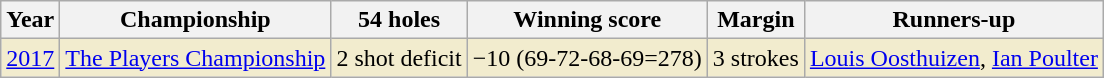<table class="wikitable">
<tr>
<th>Year</th>
<th>Championship</th>
<th>54 holes</th>
<th>Winning score</th>
<th>Margin</th>
<th>Runners-up</th>
</tr>
<tr style="background:#f2ecce;">
<td><a href='#'>2017</a></td>
<td><a href='#'>The Players Championship</a></td>
<td>2 shot deficit</td>
<td>−10 (69-72-68-69=278)</td>
<td>3 strokes</td>
<td> <a href='#'>Louis Oosthuizen</a>,  <a href='#'>Ian Poulter</a></td>
</tr>
</table>
